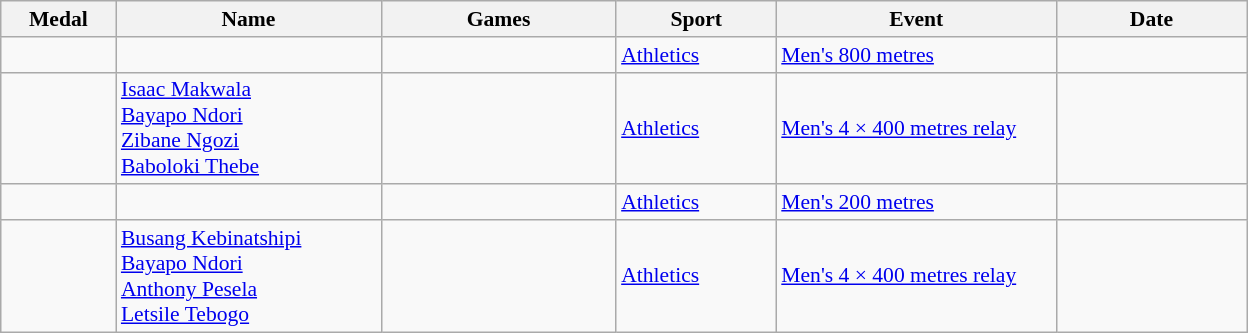<table class="wikitable sortable" style="font-size:90%">
<tr>
<th width="70">Medal</th>
<th width="170">Name</th>
<th width="150">Games</th>
<th width="100">Sport</th>
<th width="180">Event</th>
<th width="120">Date</th>
</tr>
<tr>
<td></td>
<td></td>
<td></td>
<td> <a href='#'>Athletics</a></td>
<td><a href='#'>Men's 800 metres</a></td>
<td></td>
</tr>
<tr>
<td></td>
<td><a href='#'>Isaac Makwala</a><br><a href='#'>Bayapo Ndori</a><br><a href='#'>Zibane Ngozi</a><br><a href='#'>Baboloki Thebe</a></td>
<td></td>
<td> <a href='#'>Athletics</a></td>
<td><a href='#'>Men's 4 × 400 metres relay</a></td>
<td></td>
</tr>
<tr>
<td></td>
<td></td>
<td></td>
<td> <a href='#'>Athletics</a></td>
<td><a href='#'>Men's 200 metres</a></td>
<td></td>
</tr>
<tr>
<td></td>
<td><a href='#'>Busang Kebinatshipi</a><br><a href='#'>Bayapo Ndori</a><br><a href='#'>Anthony Pesela</a><br><a href='#'>Letsile Tebogo</a></td>
<td></td>
<td> <a href='#'>Athletics</a></td>
<td><a href='#'>Men's 4 × 400 metres relay</a></td>
<td></td>
</tr>
</table>
